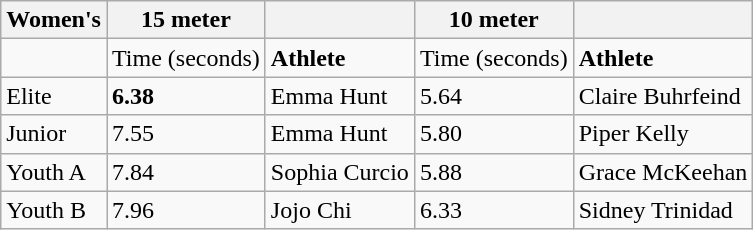<table class="wikitable">
<tr>
<th>Women's</th>
<th>15 meter</th>
<th></th>
<th>10 meter</th>
<th></th>
</tr>
<tr>
<td></td>
<td>Time (seconds)</td>
<td><strong>Athlete</strong></td>
<td>Time (seconds)</td>
<td><strong>Athlete</strong></td>
</tr>
<tr>
<td>Elite</td>
<td><strong>6.38</strong></td>
<td>Emma Hunt</td>
<td>5.64</td>
<td>Claire Buhrfeind</td>
</tr>
<tr>
<td>Junior</td>
<td>7.55</td>
<td>Emma Hunt</td>
<td>5.80</td>
<td>Piper Kelly</td>
</tr>
<tr>
<td>Youth A</td>
<td>7.84</td>
<td>Sophia Curcio</td>
<td>5.88</td>
<td>Grace McKeehan</td>
</tr>
<tr>
<td>Youth B</td>
<td>7.96</td>
<td>Jojo Chi </td>
<td>6.33</td>
<td>Sidney Trinidad</td>
</tr>
</table>
